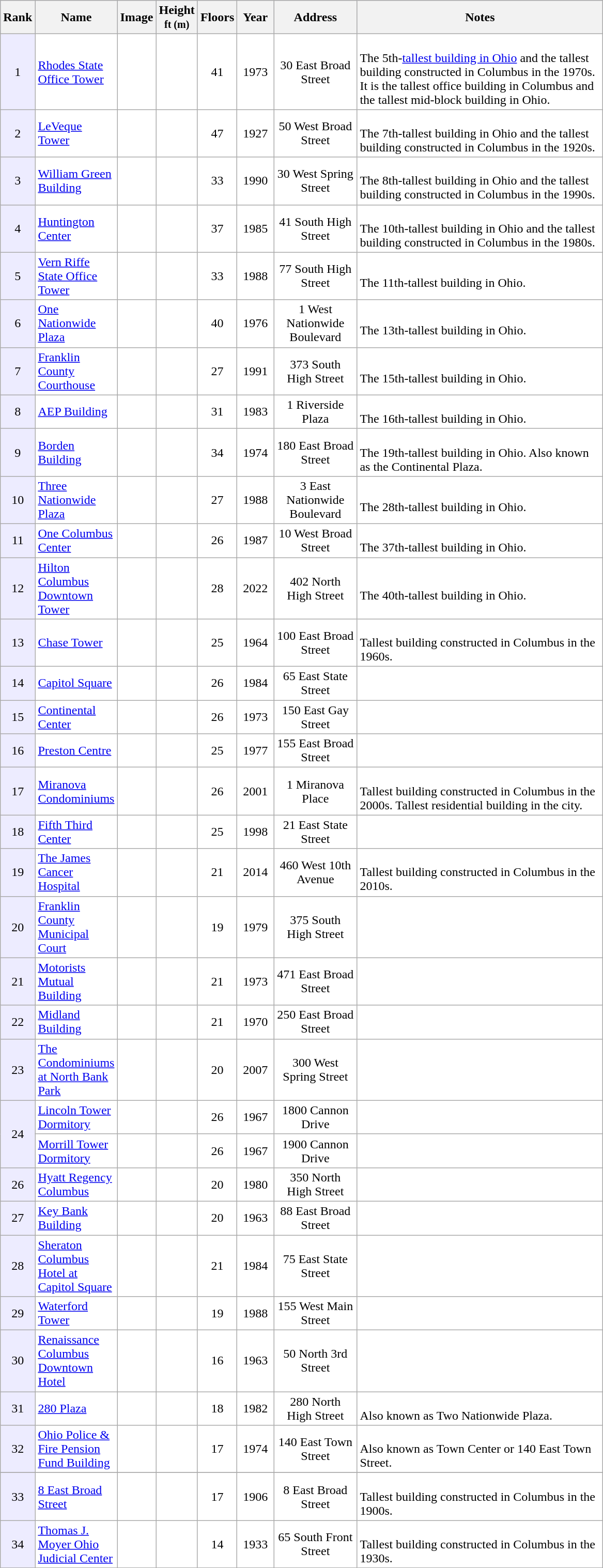<table class="wikitable sortable" style="border:#999; background:#fff; text-align: center">
<tr style="background:#bdbbd7;">
<th scope=col style="width:20px;">Rank</th>
<th scope=col style="width:90px;">Name</th>
<th scope=col class="unsortable">Image</th>
<th scope=col style="width:40px;">Height<br><small>ft (m)</small></th>
<th scope=col style="width:40px;">Floors</th>
<th scope=col style="width:40px;">Year</th>
<th scope=col style="width:100px;">Address</th>
<th scope=col class="unsortable" style="width:310px;">Notes</th>
</tr>
<tr style>
<td style="text-align:center; background:#edecff;">1</td>
<td align=left><a href='#'>Rhodes State Office Tower</a></td>
<td></td>
<td></td>
<td>41</td>
<td>1973</td>
<td>30 East Broad Street</td>
<td align=left><br>The 5th-<a href='#'>tallest building in Ohio</a> and the tallest building constructed in Columbus in the 1970s. It is the tallest office building in Columbus and the tallest mid-block building in Ohio.</td>
</tr>
<tr style>
<td style="text-align:center; background:#edecff;">2</td>
<td align=left><a href='#'>LeVeque Tower</a></td>
<td></td>
<td></td>
<td>47</td>
<td>1927</td>
<td>50 West Broad Street</td>
<td align=left><br>The 7th-tallest building in Ohio and the tallest building constructed in Columbus in the 1920s.</td>
</tr>
<tr>
<td style="text-align:center; background:#edecff;">3</td>
<td align=left><a href='#'>William Green Building</a></td>
<td></td>
<td></td>
<td>33</td>
<td>1990</td>
<td>30 West Spring Street</td>
<td align=left><br>The 8th-tallest building in Ohio and the tallest building constructed in Columbus in the 1990s.</td>
</tr>
<tr>
<td style="text-align:center; background:#edecff;">4</td>
<td align=left><a href='#'>Huntington Center</a></td>
<td></td>
<td></td>
<td>37</td>
<td>1985</td>
<td>41 South High Street</td>
<td align=left><br>The 10th-tallest building in Ohio and the tallest building constructed in Columbus in the 1980s.</td>
</tr>
<tr>
<td style="text-align:center; background:#edecff;">5</td>
<td align=left><a href='#'>Vern Riffe State Office Tower</a></td>
<td></td>
<td></td>
<td>33</td>
<td>1988</td>
<td>77 South High Street</td>
<td align=left><br>The 11th-tallest building in Ohio.</td>
</tr>
<tr>
<td style="text-align:center; background:#edecff;">6</td>
<td align=left><a href='#'>One Nationwide Plaza</a></td>
<td></td>
<td></td>
<td>40</td>
<td>1976</td>
<td>1 West Nationwide Boulevard</td>
<td align=left><br>The 13th-tallest building in Ohio.</td>
</tr>
<tr>
<td style="text-align:center; background:#edecff;">7</td>
<td align=left><a href='#'>Franklin County Courthouse</a></td>
<td></td>
<td></td>
<td>27</td>
<td>1991</td>
<td>373 South High Street</td>
<td align=left><br>The 15th-tallest building in Ohio.</td>
</tr>
<tr>
<td style="text-align:center; background:#edecff;">8</td>
<td align=left><a href='#'>AEP Building</a></td>
<td></td>
<td></td>
<td>31</td>
<td>1983</td>
<td>1 Riverside Plaza</td>
<td align=left><br>The 16th-tallest building in Ohio.</td>
</tr>
<tr>
<td style="text-align:center; background:#edecff;">9</td>
<td align=left><a href='#'>Borden Building</a></td>
<td></td>
<td></td>
<td>34</td>
<td>1974</td>
<td>180 East Broad Street</td>
<td align=left><br>The 19th-tallest building in Ohio. Also known as the Continental Plaza.</td>
</tr>
<tr>
<td style="text-align:center; background:#edecff;">10</td>
<td align=left><a href='#'>Three Nationwide Plaza</a></td>
<td></td>
<td></td>
<td>27</td>
<td>1988</td>
<td>3 East Nationwide Boulevard</td>
<td align=left><br>The 28th-tallest building in Ohio.</td>
</tr>
<tr>
<td style="text-align:center; background:#edecff;">11</td>
<td align=left><a href='#'>One Columbus Center</a></td>
<td></td>
<td></td>
<td>26</td>
<td>1987</td>
<td>10 West Broad Street</td>
<td align=left><br>The 37th-tallest building in Ohio.</td>
</tr>
<tr>
<td style="text-align:center; background:#edecff;">12</td>
<td align=left><a href='#'>Hilton Columbus Downtown Tower</a></td>
<td></td>
<td></td>
<td>28</td>
<td>2022</td>
<td>402 North High Street</td>
<td align=left><br>The 40th-tallest building in Ohio.</td>
</tr>
<tr>
<td style="text-align:center; background:#edecff;">13</td>
<td align=left><a href='#'>Chase Tower</a></td>
<td></td>
<td></td>
<td>25</td>
<td>1964</td>
<td>100 East Broad Street</td>
<td align=left><br>Tallest building constructed in Columbus in the 1960s.</td>
</tr>
<tr>
<td style="text-align:center; background:#edecff;">14</td>
<td align=left><a href='#'>Capitol Square</a></td>
<td></td>
<td></td>
<td>26</td>
<td>1984</td>
<td>65 East State Street</td>
<td></td>
</tr>
<tr>
<td style="text-align:center; background:#edecff;">15</td>
<td align=left><a href='#'>Continental Center</a></td>
<td></td>
<td></td>
<td>26</td>
<td>1973</td>
<td>150 East Gay Street</td>
<td></td>
</tr>
<tr>
<td style="text-align:center; background:#edecff;">16</td>
<td align=left><a href='#'>Preston Centre</a></td>
<td></td>
<td></td>
<td>25</td>
<td>1977</td>
<td>155 East Broad Street</td>
<td></td>
</tr>
<tr>
<td style="text-align:center; background:#edecff;">17</td>
<td align=left><a href='#'>Miranova Condominiums</a></td>
<td></td>
<td></td>
<td>26</td>
<td>2001</td>
<td>1 Miranova Place</td>
<td align=left><br>Tallest building constructed in Columbus in the 2000s. Tallest residential building in the city.</td>
</tr>
<tr>
<td style="text-align:center; background:#edecff;">18</td>
<td align=left><a href='#'>Fifth Third Center</a></td>
<td></td>
<td></td>
<td>25</td>
<td>1998</td>
<td>21 East State Street</td>
<td></td>
</tr>
<tr>
<td style="text-align:center; background:#edecff;">19</td>
<td align=left><a href='#'>The James Cancer Hospital</a></td>
<td></td>
<td></td>
<td>21</td>
<td>2014</td>
<td>460 West 10th Avenue</td>
<td align=left><br>Tallest building constructed in Columbus in the 2010s.</td>
</tr>
<tr>
<td style="text-align:center; background:#edecff;">20</td>
<td align=left><a href='#'>Franklin County Municipal Court</a></td>
<td></td>
<td></td>
<td>19</td>
<td>1979</td>
<td>375 South High Street</td>
<td></td>
</tr>
<tr>
<td style="text-align:center; background:#edecff;">21</td>
<td align=left><a href='#'>Motorists Mutual Building</a></td>
<td></td>
<td></td>
<td>21</td>
<td>1973</td>
<td>471 East Broad Street</td>
<td></td>
</tr>
<tr>
<td style="text-align:center; background:#edecff;">22</td>
<td align=left><a href='#'>Midland Building</a></td>
<td></td>
<td></td>
<td>21</td>
<td>1970</td>
<td>250 East Broad Street</td>
<td></td>
</tr>
<tr>
<td style="text-align:center; background:#edecff;">23</td>
<td align=left><a href='#'>The Condominiums at North Bank Park</a></td>
<td></td>
<td></td>
<td>20</td>
<td>2007</td>
<td>300 West Spring Street</td>
<td></td>
</tr>
<tr>
<td rowspan="2" style="text-align:center; background:#edecff;">24</td>
<td align=left><a href='#'>Lincoln Tower Dormitory</a></td>
<td></td>
<td></td>
<td>26</td>
<td>1967</td>
<td>1800 Cannon Drive</td>
<td></td>
</tr>
<tr>
<td align=left><a href='#'>Morrill Tower Dormitory</a></td>
<td></td>
<td></td>
<td>26</td>
<td>1967</td>
<td>1900 Cannon Drive</td>
<td></td>
</tr>
<tr>
<td style="text-align:center; background:#edecff;">26</td>
<td align=left><a href='#'>Hyatt Regency Columbus</a></td>
<td></td>
<td></td>
<td>20</td>
<td>1980</td>
<td>350 North High Street</td>
<td></td>
</tr>
<tr>
<td style="text-align:center; background:#edecff;">27</td>
<td align=left><a href='#'>Key Bank Building</a></td>
<td></td>
<td></td>
<td>20</td>
<td>1963</td>
<td>88 East Broad Street</td>
<td></td>
</tr>
<tr>
<td style="text-align:center; background:#edecff;">28</td>
<td align=left><a href='#'>Sheraton Columbus Hotel at Capitol Square</a></td>
<td></td>
<td></td>
<td>21</td>
<td>1984</td>
<td>75 East State Street</td>
<td></td>
</tr>
<tr>
<td style="text-align:center; background:#edecff;">29</td>
<td align=left><a href='#'>Waterford Tower</a></td>
<td></td>
<td></td>
<td>19</td>
<td>1988</td>
<td>155 West Main Street</td>
<td align=left></td>
</tr>
<tr>
<td style="text-align:center; background:#edecff;">30</td>
<td align=left><a href='#'>Renaissance Columbus Downtown Hotel</a></td>
<td></td>
<td></td>
<td>16</td>
<td>1963</td>
<td>50 North 3rd Street</td>
<td align=left></td>
</tr>
<tr>
<td style="text-align:center; background:#edecff;">31</td>
<td align=left><a href='#'>280 Plaza</a></td>
<td></td>
<td></td>
<td>18</td>
<td>1982</td>
<td>280 North High Street</td>
<td align=left><br>Also known as Two Nationwide Plaza.</td>
</tr>
<tr>
<td style="text-align:center; background:#edecff;">32</td>
<td align=left><a href='#'>Ohio Police & Fire Pension Fund Building</a></td>
<td></td>
<td></td>
<td>17</td>
<td>1974</td>
<td>140 East Town Street</td>
<td align=left><br>Also known as Town Center or 140 East Town Street.</td>
</tr>
<tr>
</tr>
<tr style>
<td style="text-align:center; background:#edecff;">33</td>
<td align=left><a href='#'>8 East Broad Street</a></td>
<td></td>
<td></td>
<td>17</td>
<td>1906</td>
<td>8 East Broad Street</td>
<td align=left><br>Tallest building constructed in Columbus in the 1900s.</td>
</tr>
<tr>
<td style="text-align:center; background:#edecff;">34</td>
<td align=left><a href='#'>Thomas J. Moyer Ohio Judicial Center</a></td>
<td></td>
<td></td>
<td>14</td>
<td>1933</td>
<td>65 South Front Street</td>
<td align=left><br>Tallest building constructed in Columbus in the 1930s.</td>
</tr>
<tr>
</tr>
</table>
